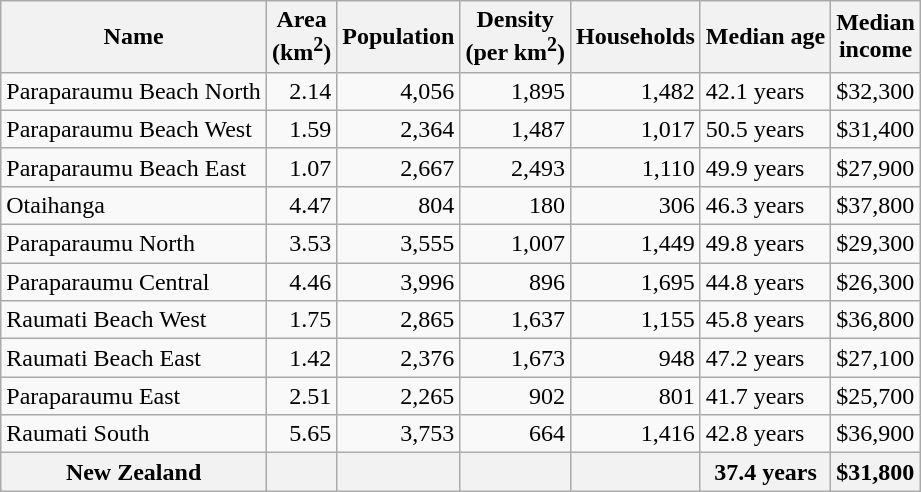<table class="wikitable">
<tr>
<th>Name</th>
<th>Area<br>(km<sup>2</sup>)</th>
<th>Population</th>
<th>Density<br>(per km<sup>2</sup>)</th>
<th>Households</th>
<th>Median age</th>
<th>Median<br>income</th>
</tr>
<tr>
<td>Paraparaumu Beach North</td>
<td style="text-align:right;">2.14</td>
<td style="text-align:right;">4,056</td>
<td style="text-align:right;">1,895</td>
<td style="text-align:right;">1,482</td>
<td>42.1 years</td>
<td>$32,300</td>
</tr>
<tr>
<td>Paraparaumu Beach West</td>
<td style="text-align:right;">1.59</td>
<td style="text-align:right;">2,364</td>
<td style="text-align:right;">1,487</td>
<td style="text-align:right;">1,017</td>
<td>50.5 years</td>
<td>$31,400</td>
</tr>
<tr>
<td>Paraparaumu Beach East</td>
<td style="text-align:right;">1.07</td>
<td style="text-align:right;">2,667</td>
<td style="text-align:right;">2,493</td>
<td style="text-align:right;">1,110</td>
<td>49.9 years</td>
<td>$27,900</td>
</tr>
<tr>
<td>Otaihanga</td>
<td style="text-align:right;">4.47</td>
<td style="text-align:right;">804</td>
<td style="text-align:right;">180</td>
<td style="text-align:right;">306</td>
<td>46.3 years</td>
<td>$37,800</td>
</tr>
<tr>
<td>Paraparaumu North</td>
<td style="text-align:right;">3.53</td>
<td style="text-align:right;">3,555</td>
<td style="text-align:right;">1,007</td>
<td style="text-align:right;">1,449</td>
<td>49.8 years</td>
<td>$29,300</td>
</tr>
<tr>
<td>Paraparaumu Central</td>
<td style="text-align:right;">4.46</td>
<td style="text-align:right;">3,996</td>
<td style="text-align:right;">896</td>
<td style="text-align:right;">1,695</td>
<td>44.8 years</td>
<td>$26,300</td>
</tr>
<tr>
<td>Raumati Beach West</td>
<td style="text-align:right;">1.75</td>
<td style="text-align:right;">2,865</td>
<td style="text-align:right;">1,637</td>
<td style="text-align:right;">1,155</td>
<td>45.8 years</td>
<td>$36,800</td>
</tr>
<tr>
<td>Raumati Beach East</td>
<td style="text-align:right;">1.42</td>
<td style="text-align:right;">2,376</td>
<td style="text-align:right;">1,673</td>
<td style="text-align:right;">948</td>
<td>47.2 years</td>
<td>$27,100</td>
</tr>
<tr>
<td>Paraparaumu East</td>
<td style="text-align:right;">2.51</td>
<td style="text-align:right;">2,265</td>
<td style="text-align:right;">902</td>
<td style="text-align:right;">801</td>
<td>41.7 years</td>
<td>$25,700</td>
</tr>
<tr>
<td>Raumati South</td>
<td style="text-align:right;">5.65</td>
<td style="text-align:right;">3,753</td>
<td style="text-align:right;">664</td>
<td style="text-align:right;">1,416</td>
<td>42.8 years</td>
<td>$36,900</td>
</tr>
<tr>
<th>New Zealand</th>
<th></th>
<th></th>
<th></th>
<th></th>
<th>37.4 years</th>
<th style="text-align:left;">$31,800</th>
</tr>
</table>
